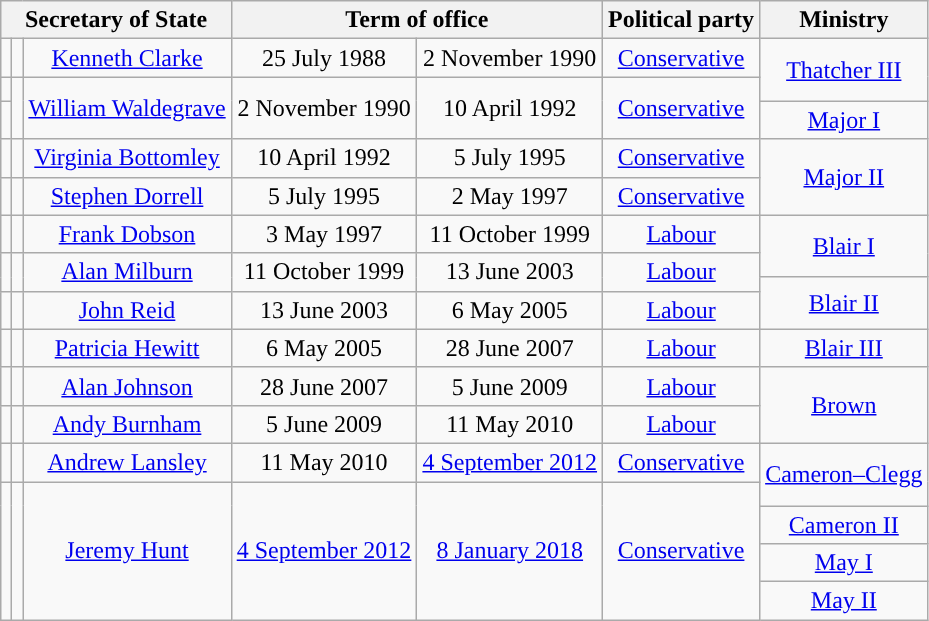<table class="wikitable" style="text-align:center">
<tr>
<th colspan=3>Secretary of State</th>
<th colspan=2>Term of office</th>
<th>Political party</th>
<th>Ministry</th>
</tr>
<tr style="height:1em">
<td style="background-color:"></td>
<td></td>
<td><a href='#'>Kenneth Clarke</a><br></td>
<td>25 July 1988</td>
<td>2 November 1990</td>
<td><a href='#'>Conservative</a></td>
<td rowspan=2 ><a href='#'>Thatcher III</a></td>
</tr>
<tr style="height:1em">
<td style="background-color:"></td>
<td rowspan=2></td>
<td rowspan=2><a href='#'>William Waldegrave</a><br></td>
<td rowspan=2>2 November 1990</td>
<td rowspan=2>10 April 1992</td>
<td rowspan=2><a href='#'>Conservative</a></td>
</tr>
<tr style="height:1em">
<td style="background-color:"></td>
<td><a href='#'>Major I</a></td>
</tr>
<tr style="height:1em">
<td style="background-color:"></td>
<td></td>
<td><a href='#'>Virginia Bottomley</a><br></td>
<td>10 April 1992</td>
<td>5 July 1995</td>
<td><a href='#'>Conservative</a></td>
<td rowspan=2 ><a href='#'>Major II</a></td>
</tr>
<tr style="height:1em">
<td style="background-color:"></td>
<td></td>
<td><a href='#'>Stephen Dorrell</a><br></td>
<td>5 July 1995</td>
<td>2 May 1997</td>
<td><a href='#'>Conservative</a></td>
</tr>
<tr style="height:1em">
<td style="background-color:"></td>
<td></td>
<td><a href='#'>Frank Dobson</a><br></td>
<td>3 May 1997</td>
<td>11 October 1999</td>
<td><a href='#'>Labour</a></td>
<td rowspan=2 ><a href='#'>Blair I</a></td>
</tr>
<tr style="height:1em">
<td rowspan=2 style="background-color:"></td>
<td rowspan=2></td>
<td rowspan=2><a href='#'>Alan Milburn</a><br></td>
<td rowspan=2>11 October 1999</td>
<td rowspan=2>13 June 2003</td>
<td rowspan=2><a href='#'>Labour</a></td>
</tr>
<tr>
<td rowspan=2 ><a href='#'>Blair II</a></td>
</tr>
<tr style="height:1em">
<td style="background-color:"></td>
<td></td>
<td><a href='#'>John Reid</a><br></td>
<td>13 June 2003</td>
<td>6 May 2005</td>
<td><a href='#'>Labour</a></td>
</tr>
<tr style="height:1em">
<td style="background-color:"></td>
<td></td>
<td><a href='#'>Patricia Hewitt</a><br></td>
<td>6 May 2005</td>
<td>28 June 2007</td>
<td><a href='#'>Labour</a></td>
<td><a href='#'>Blair III</a></td>
</tr>
<tr style="height:1em">
<td style="background-color:"></td>
<td></td>
<td><a href='#'>Alan Johnson</a><br></td>
<td>28 June 2007</td>
<td>5 June 2009</td>
<td><a href='#'>Labour</a></td>
<td rowspan=2 ><a href='#'>Brown</a></td>
</tr>
<tr style="height:1em">
<td style="background-color:"></td>
<td></td>
<td><a href='#'>Andy Burnham</a><br></td>
<td>5 June 2009</td>
<td>11 May 2010</td>
<td><a href='#'>Labour</a></td>
</tr>
<tr style="height:1em">
<td style="background-color:"></td>
<td></td>
<td><a href='#'>Andrew Lansley</a><br></td>
<td>11 May 2010</td>
<td><a href='#'>4 September 2012</a></td>
<td><a href='#'>Conservative</a></td>
<td rowspan=2 ><a href='#'>Cameron–Clegg</a><br></td>
</tr>
<tr style="height:1em">
<td rowspan=5 style="background-color:"></td>
<td rowspan=5></td>
<td rowspan=5><a href='#'>Jeremy Hunt</a><br></td>
<td rowspan=5><a href='#'>4 September 2012</a></td>
<td rowspan=5><a href='#'>8 January 2018</a></td>
<td rowspan=5><a href='#'>Conservative</a></td>
</tr>
<tr style="height:1em">
<td><a href='#'>Cameron II</a></td>
</tr>
<tr style="height:1em">
<td><a href='#'>May I</a></td>
</tr>
<tr style="height:1em">
<td><a href='#'>May II</a></td>
</tr>
</table>
